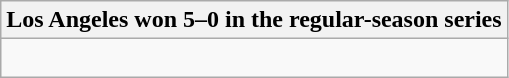<table class="wikitable collapsible collapsed">
<tr>
<th>Los Angeles won 5–0 in the regular-season series</th>
</tr>
<tr>
<td><br>



</td>
</tr>
</table>
